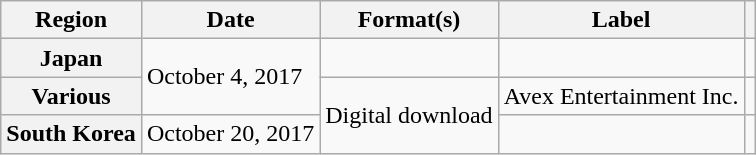<table class="wikitable plainrowheaders">
<tr>
<th scope="col">Region</th>
<th scope="col">Date</th>
<th scope="col">Format(s)</th>
<th scope="col">Label</th>
<th scope="col"></th>
</tr>
<tr>
<th scope="row">Japan</th>
<td rowspan=2>October 4, 2017</td>
<td></td>
<td></td>
<td></td>
</tr>
<tr>
<th scope="row">Various</th>
<td rowspan=2>Digital download</td>
<td>Avex Entertainment Inc.</td>
<td></td>
</tr>
<tr>
<th scope="row">South Korea</th>
<td>October 20, 2017</td>
<td></td>
<td></td>
</tr>
</table>
